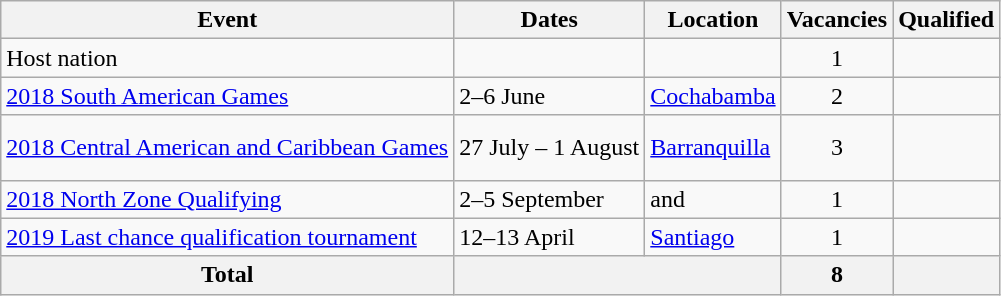<table class="wikitable">
<tr>
<th>Event</th>
<th>Dates</th>
<th>Location</th>
<th>Vacancies</th>
<th>Qualified</th>
</tr>
<tr>
<td>Host nation</td>
<td></td>
<td></td>
<td align=center>1</td>
<td></td>
</tr>
<tr>
<td><a href='#'>2018 South American Games</a></td>
<td>2–6 June</td>
<td> <a href='#'>Cochabamba</a></td>
<td align=center>2</td>
<td><br></td>
</tr>
<tr>
<td><a href='#'>2018 Central American and Caribbean Games</a></td>
<td>27 July – 1 August</td>
<td> <a href='#'>Barranquilla</a></td>
<td align=center>3</td>
<td><br><br></td>
</tr>
<tr>
<td><a href='#'>2018 North Zone Qualifying</a></td>
<td>2–5 September</td>
<td> and </td>
<td align=center>1</td>
<td></td>
</tr>
<tr>
<td><a href='#'>2019 Last chance qualification tournament</a></td>
<td>12–13 April</td>
<td> <a href='#'>Santiago</a></td>
<td align=center>1</td>
<td></td>
</tr>
<tr>
<th>Total</th>
<th colspan="2"></th>
<th>8</th>
<th></th>
</tr>
</table>
